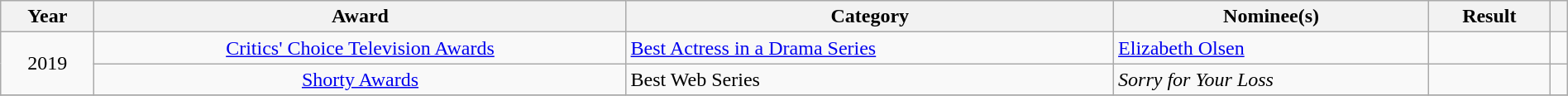<table class="wikitable sortable" style="width:100%">
<tr>
<th scope="col">Year</th>
<th scope="col">Award</th>
<th scope="col">Category</th>
<th scope="col">Nominee(s)</th>
<th scope="col">Result</th>
<th scope="col" class="unsortable"></th>
</tr>
<tr>
<td align="center" rowspan="2">2019</td>
<td align="center"><a href='#'>Critics' Choice Television Awards</a></td>
<td><a href='#'>Best Actress in a Drama Series</a></td>
<td><a href='#'>Elizabeth Olsen</a></td>
<td></td>
<td align="center"></td>
</tr>
<tr>
<td align="center"><a href='#'>Shorty Awards</a></td>
<td>Best Web Series</td>
<td><em>Sorry for Your Loss</em></td>
<td></td>
<td align="center"></td>
</tr>
<tr>
</tr>
</table>
